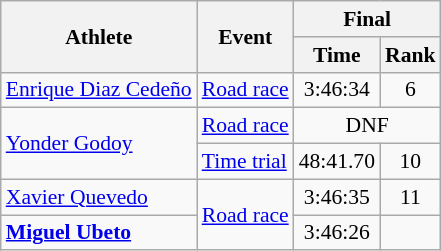<table class="wikitable" border="1" style="font-size:90%">
<tr>
<th rowspan=2>Athlete</th>
<th rowspan=2>Event</th>
<th colspan=2>Final</th>
</tr>
<tr>
<th>Time</th>
<th>Rank</th>
</tr>
<tr align=center>
<td align=left><a href='#'>Enrique Diaz Cedeño</a></td>
<td align=left><a href='#'>Road race</a></td>
<td>3:46:34</td>
<td>6</td>
</tr>
<tr align=center>
<td align=left rowspan=2><a href='#'>Yonder Godoy</a></td>
<td align=left><a href='#'>Road race</a></td>
<td colspan=2>DNF</td>
</tr>
<tr align=center>
<td align=left><a href='#'>Time trial</a></td>
<td>48:41.70</td>
<td>10</td>
</tr>
<tr align=center>
<td align=left><a href='#'>Xavier Quevedo</a></td>
<td align=left rowspan=2><a href='#'>Road race</a></td>
<td>3:46:35</td>
<td>11</td>
</tr>
<tr align=center>
<td align=left><strong><a href='#'>Miguel Ubeto</a></strong></td>
<td>3:46:26</td>
<td></td>
</tr>
</table>
